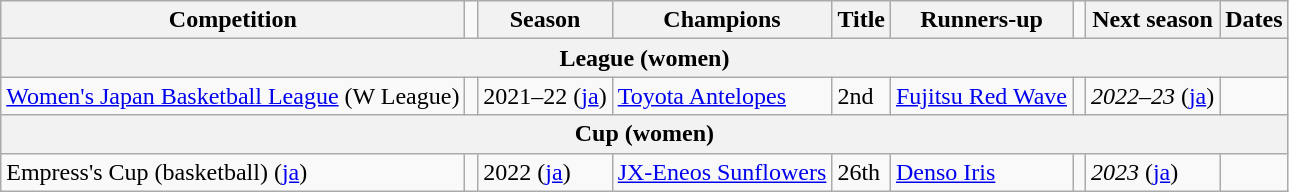<table class="wikitable">
<tr>
<th>Competition</th>
<td width="1%" rowspan=1></td>
<th>Season</th>
<th>Champions</th>
<th>Title</th>
<th>Runners-up</th>
<td width="1%" rowspan=1></td>
<th>Next season</th>
<th>Dates</th>
</tr>
<tr>
<th colspan=9>League (women)</th>
</tr>
<tr>
<td><a href='#'>Women's Japan Basketball League</a> (W League)</td>
<td width="1%" rowspan=1></td>
<td>2021–22 (<a href='#'>ja</a>)</td>
<td><a href='#'>Toyota Antelopes</a></td>
<td>2nd</td>
<td><a href='#'>Fujitsu Red Wave</a></td>
<td width="1%" rowspan=1></td>
<td><em>2022–23</em> (<a href='#'>ja</a>)</td>
<td></td>
</tr>
<tr>
<th colspan=9>Cup (women)</th>
</tr>
<tr>
<td>Empress's Cup (basketball) (<a href='#'>ja</a>)</td>
<td width="1%" rowspan=1></td>
<td>2022 (<a href='#'>ja</a>)</td>
<td><a href='#'>JX-Eneos Sunflowers</a></td>
<td>26th</td>
<td><a href='#'>Denso Iris</a></td>
<td width="1%" rowspan=1></td>
<td><em>2023</em> (<a href='#'>ja</a>)</td>
<td></td>
</tr>
</table>
